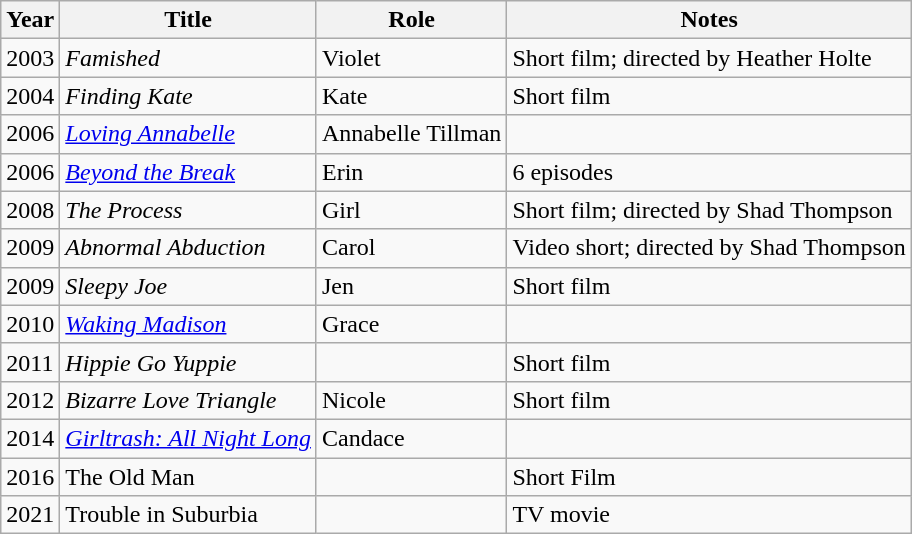<table class="sortable wikitable" border="1">
<tr>
<th>Year</th>
<th>Title</th>
<th>Role</th>
<th class="unsortable">Notes</th>
</tr>
<tr>
<td>2003</td>
<td><em>Famished</em></td>
<td>Violet</td>
<td>Short film; directed by Heather Holte</td>
</tr>
<tr>
<td>2004</td>
<td><em>Finding Kate</em></td>
<td>Kate</td>
<td>Short film</td>
</tr>
<tr>
<td>2006</td>
<td><em><a href='#'>Loving Annabelle</a></em></td>
<td>Annabelle Tillman</td>
<td></td>
</tr>
<tr>
<td>2006</td>
<td><em><a href='#'>Beyond the Break</a></em></td>
<td>Erin</td>
<td>6 episodes</td>
</tr>
<tr>
<td>2008</td>
<td><em>The Process</em></td>
<td>Girl</td>
<td>Short film; directed by Shad Thompson</td>
</tr>
<tr>
<td>2009</td>
<td><em>Abnormal Abduction</em></td>
<td>Carol</td>
<td>Video short; directed by Shad Thompson</td>
</tr>
<tr>
<td>2009</td>
<td><em>Sleepy Joe</em></td>
<td>Jen</td>
<td>Short film</td>
</tr>
<tr>
<td>2010</td>
<td><em><a href='#'>Waking Madison</a></em></td>
<td>Grace</td>
<td></td>
</tr>
<tr>
<td>2011</td>
<td><em>Hippie Go Yuppie</em></td>
<td></td>
<td>Short film</td>
</tr>
<tr>
<td>2012</td>
<td><em>Bizarre Love Triangle</em></td>
<td>Nicole</td>
<td>Short film</td>
</tr>
<tr>
<td>2014</td>
<td><em><a href='#'>Girltrash: All Night Long</a></em></td>
<td>Candace</td>
<td></td>
</tr>
<tr>
<td>2016</td>
<td>The Old Man</td>
<td></td>
<td>Short Film</td>
</tr>
<tr>
<td>2021</td>
<td>Trouble in Suburbia</td>
<td></td>
<td>TV movie</td>
</tr>
</table>
